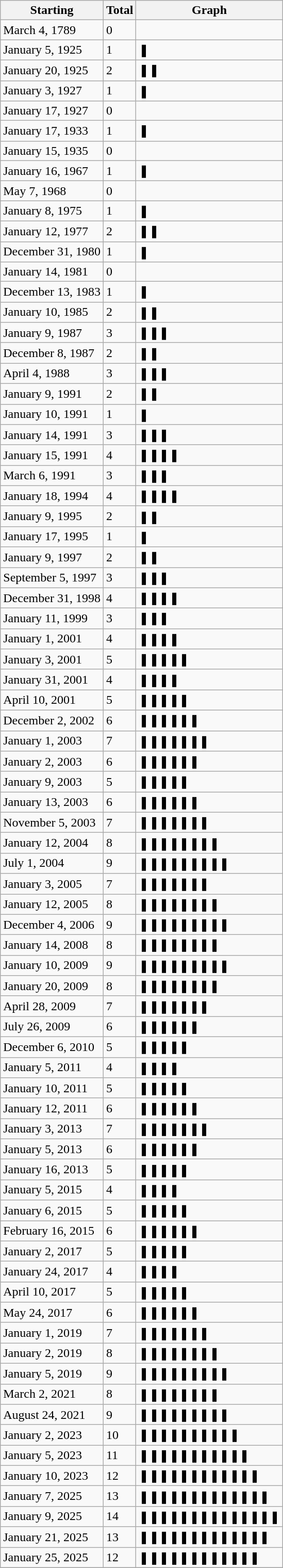<table class="wikitable sortable">
<tr>
<th>Starting</th>
<th>Total</th>
<th>Graph</th>
</tr>
<tr>
<td>March 4, 1789</td>
<td>0</td>
<td> </td>
</tr>
<tr>
<td>January 5, 1925</td>
<td>1</td>
<td>❚</td>
</tr>
<tr>
<td>January 20, 1925</td>
<td>2</td>
<td>❚❚</td>
</tr>
<tr>
<td>January 3, 1927</td>
<td>1</td>
<td>❚</td>
</tr>
<tr>
<td>January 17, 1927</td>
<td>0</td>
<td> </td>
</tr>
<tr>
<td>January 17, 1933</td>
<td>1</td>
<td>❚</td>
</tr>
<tr>
<td>January 15, 1935</td>
<td>0</td>
<td> </td>
</tr>
<tr>
<td>January 16, 1967</td>
<td>1</td>
<td>❚</td>
</tr>
<tr>
<td>May 7, 1968</td>
<td>0</td>
<td> </td>
</tr>
<tr>
<td>January 8, 1975</td>
<td>1</td>
<td>❚</td>
</tr>
<tr>
<td>January 12, 1977</td>
<td>2</td>
<td>❚❚</td>
</tr>
<tr>
<td>December 31, 1980</td>
<td>1</td>
<td>❚</td>
</tr>
<tr>
<td>January 14, 1981</td>
<td>0</td>
<td> </td>
</tr>
<tr>
<td>December 13, 1983</td>
<td>1</td>
<td>❚</td>
</tr>
<tr>
<td>January 10, 1985</td>
<td>2</td>
<td>❚❚</td>
</tr>
<tr>
<td>January 9, 1987</td>
<td>3</td>
<td>❚❚❚</td>
</tr>
<tr>
<td>December 8, 1987</td>
<td>2</td>
<td>❚❚</td>
</tr>
<tr>
<td>April 4, 1988</td>
<td>3</td>
<td>❚❚❚</td>
</tr>
<tr>
<td>January 9, 1991</td>
<td>2</td>
<td>❚❚</td>
</tr>
<tr>
<td>January 10, 1991</td>
<td>1</td>
<td>❚</td>
</tr>
<tr>
<td>January 14, 1991</td>
<td>3</td>
<td>❚❚❚</td>
</tr>
<tr>
<td>January 15, 1991</td>
<td>4</td>
<td>❚❚❚❚</td>
</tr>
<tr>
<td>March 6, 1991</td>
<td>3</td>
<td>❚❚❚</td>
</tr>
<tr>
<td>January 18, 1994</td>
<td>4</td>
<td>❚❚❚❚</td>
</tr>
<tr>
<td>January 9, 1995</td>
<td>2</td>
<td>❚❚</td>
</tr>
<tr>
<td>January 17, 1995</td>
<td>1</td>
<td>❚</td>
</tr>
<tr>
<td>January 9, 1997</td>
<td>2</td>
<td>❚❚</td>
</tr>
<tr>
<td>September 5, 1997</td>
<td>3</td>
<td>❚❚❚</td>
</tr>
<tr>
<td>December 31, 1998</td>
<td>4</td>
<td>❚❚❚❚</td>
</tr>
<tr>
<td>January 11, 1999</td>
<td>3</td>
<td>❚❚❚</td>
</tr>
<tr>
<td>January 1, 2001</td>
<td>4</td>
<td>❚❚❚❚</td>
</tr>
<tr>
<td>January 3, 2001</td>
<td>5</td>
<td>❚❚❚❚❚</td>
</tr>
<tr>
<td>January 31, 2001</td>
<td>4</td>
<td>❚❚❚❚</td>
</tr>
<tr>
<td>April 10, 2001</td>
<td>5</td>
<td>❚❚❚❚❚</td>
</tr>
<tr>
<td>December 2, 2002</td>
<td>6</td>
<td>❚❚❚❚❚❚</td>
</tr>
<tr>
<td>January 1, 2003</td>
<td>7</td>
<td>❚❚❚❚❚❚❚</td>
</tr>
<tr>
<td>January 2, 2003</td>
<td>6</td>
<td>❚❚❚❚❚❚</td>
</tr>
<tr>
<td>January 9, 2003</td>
<td>5</td>
<td>❚❚❚❚❚</td>
</tr>
<tr>
<td>January 13, 2003</td>
<td>6</td>
<td>❚❚❚❚❚❚</td>
</tr>
<tr>
<td>November 5, 2003</td>
<td>7</td>
<td>❚❚❚❚❚❚❚</td>
</tr>
<tr>
<td>January 12, 2004</td>
<td>8</td>
<td>❚❚❚❚❚❚❚❚</td>
</tr>
<tr>
<td>July 1, 2004</td>
<td>9</td>
<td>❚❚❚❚❚❚❚❚❚</td>
</tr>
<tr>
<td>January 3, 2005</td>
<td>7</td>
<td>❚❚❚❚❚❚❚</td>
</tr>
<tr>
<td>January 12, 2005</td>
<td>8</td>
<td>❚❚❚❚❚❚❚❚</td>
</tr>
<tr>
<td>December 4, 2006</td>
<td>9</td>
<td>❚❚❚❚❚❚❚❚❚</td>
</tr>
<tr>
<td>January 14, 2008</td>
<td>8</td>
<td>❚❚❚❚❚❚❚❚</td>
</tr>
<tr>
<td>January 10, 2009</td>
<td>9</td>
<td>❚❚❚❚❚❚❚❚❚</td>
</tr>
<tr>
<td>January 20, 2009</td>
<td>8</td>
<td>❚❚❚❚❚❚❚❚</td>
</tr>
<tr>
<td>April 28, 2009</td>
<td>7</td>
<td>❚❚❚❚❚❚❚</td>
</tr>
<tr>
<td>July 26, 2009</td>
<td>6</td>
<td>❚❚❚❚❚❚</td>
</tr>
<tr>
<td>December 6, 2010</td>
<td>5</td>
<td>❚❚❚❚❚</td>
</tr>
<tr>
<td>January 5, 2011</td>
<td>4</td>
<td>❚❚❚❚</td>
</tr>
<tr>
<td>January 10, 2011</td>
<td>5</td>
<td>❚❚❚❚❚</td>
</tr>
<tr>
<td>January 12, 2011</td>
<td>6</td>
<td>❚❚❚❚❚❚</td>
</tr>
<tr>
<td>January 3, 2013</td>
<td>7</td>
<td>❚❚❚❚❚❚❚</td>
</tr>
<tr>
<td>January 5, 2013</td>
<td>6</td>
<td>❚❚❚❚❚❚</td>
</tr>
<tr>
<td>January 16, 2013</td>
<td>5</td>
<td>❚❚❚❚❚</td>
</tr>
<tr>
<td>January 5, 2015</td>
<td>4</td>
<td>❚❚❚❚</td>
</tr>
<tr>
<td>January 6, 2015</td>
<td>5</td>
<td>❚❚❚❚❚</td>
</tr>
<tr>
<td>February 16, 2015</td>
<td>6</td>
<td>❚❚❚❚❚❚</td>
</tr>
<tr>
<td>January 2, 2017</td>
<td>5</td>
<td>❚❚❚❚❚</td>
</tr>
<tr>
<td>January 24, 2017</td>
<td>4</td>
<td>❚❚❚❚</td>
</tr>
<tr>
<td>April 10, 2017</td>
<td>5</td>
<td>❚❚❚❚❚</td>
</tr>
<tr>
<td>May 24, 2017</td>
<td>6</td>
<td>❚❚❚❚❚❚</td>
</tr>
<tr>
<td>January 1, 2019</td>
<td>7</td>
<td>❚❚❚❚❚❚❚</td>
</tr>
<tr>
<td>January 2, 2019</td>
<td>8</td>
<td>❚❚❚❚❚❚❚❚</td>
</tr>
<tr>
<td>January 5, 2019</td>
<td>9</td>
<td>❚❚❚❚❚❚❚❚❚</td>
</tr>
<tr>
<td>March 2, 2021</td>
<td>8</td>
<td>❚❚❚❚❚❚❚❚</td>
</tr>
<tr>
<td>August 24, 2021</td>
<td>9</td>
<td>❚❚❚❚❚❚❚❚❚</td>
</tr>
<tr>
<td>January 2, 2023</td>
<td>10</td>
<td>❚❚❚❚❚❚❚❚❚❚</td>
</tr>
<tr>
<td>January 5, 2023</td>
<td>11</td>
<td>❚❚❚❚❚❚❚❚❚❚❚</td>
</tr>
<tr>
<td>January 10, 2023</td>
<td>12</td>
<td>❚❚❚❚❚❚❚❚❚❚❚❚</td>
</tr>
<tr>
<td>January 7, 2025</td>
<td>13</td>
<td>❚❚❚❚❚❚❚❚❚❚❚❚❚</td>
</tr>
<tr>
<td>January 9, 2025</td>
<td>14</td>
<td>❚❚❚❚❚❚❚❚❚❚❚❚❚❚</td>
</tr>
<tr>
<td>January 21, 2025</td>
<td>13</td>
<td>❚❚❚❚❚❚❚❚❚❚❚❚❚</td>
</tr>
<tr>
<td>January 25, 2025</td>
<td>12</td>
<td>❚❚❚❚❚❚❚❚❚❚❚❚</td>
</tr>
<tr>
</tr>
</table>
